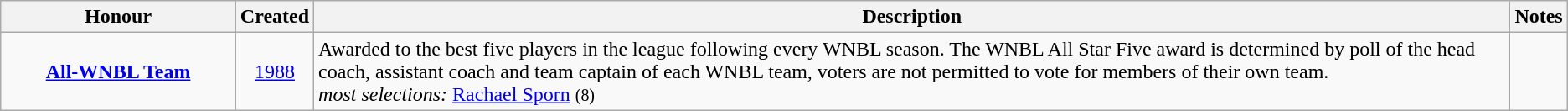<table class="wikitable plainrowheaders sortable" summary="Honor (sortable), Created (sortable), Description and Notes">
<tr>
<th scope="col" width=15% class="unsortable">Honour</th>
<th scope="col">Created</th>
<th scope="col" class="unsortable">Description</th>
<th scope="col" class="unsortable">Notes</th>
</tr>
<tr>
<th scope="row" style="background-color:transparent;"><a href='#'>All-WNBL Team</a></th>
<td align=center><a href='#'>1988</a></td>
<td>Awarded to the best five players in the league following every WNBL season. The WNBL All Star Five award is determined by poll of the head coach, assistant coach and team captain of each WNBL team, voters are not permitted to vote for members of their own team.<br> <em>most selections:</em>  <a href='#'>Rachael Sporn</a> <small>(8)</small></td>
<td align="center"></td>
</tr>
</table>
